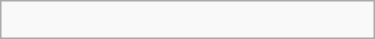<table class="wikitable floatright" | width="250">
<tr style="text-align:left;">
<td><br></td>
</tr>
</table>
